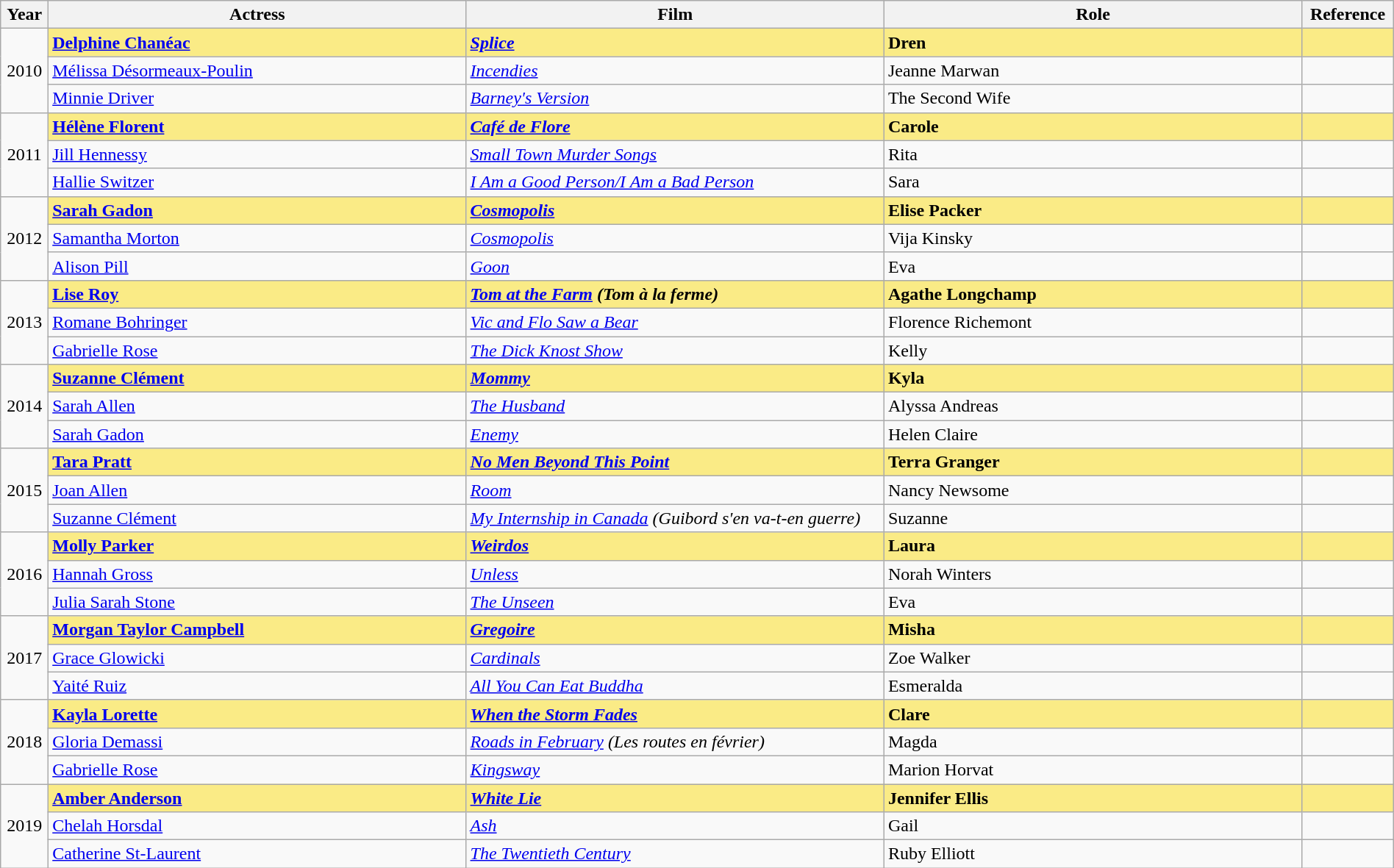<table class="wikitable" width="100%" cellpadding="5">
<tr>
<th>Year</th>
<th width=30%>Actress</th>
<th width=30%>Film</th>
<th width=30%>Role</th>
<th>Reference</th>
</tr>
<tr>
<td style="text-align:center;" rowspan=3>2010</td>
<td style="background:#FAEB86;"><strong><a href='#'>Delphine Chanéac</a></strong></td>
<td style="background:#FAEB86;"><strong><em><a href='#'>Splice</a></em></strong></td>
<td style="background:#FAEB86;"><strong>Dren</strong></td>
<td style="background:#FAEB86;"></td>
</tr>
<tr>
<td><a href='#'>Mélissa Désormeaux-Poulin</a></td>
<td><em><a href='#'>Incendies</a></em></td>
<td>Jeanne Marwan</td>
<td></td>
</tr>
<tr>
<td><a href='#'>Minnie Driver</a></td>
<td><em><a href='#'>Barney's Version</a></em></td>
<td>The Second Wife</td>
<td></td>
</tr>
<tr>
<td style="text-align:center;" rowspan=3>2011</td>
<td style="background:#FAEB86;"><strong><a href='#'>Hélène Florent</a></strong></td>
<td style="background:#FAEB86;"><strong><em><a href='#'>Café de Flore</a></em></strong></td>
<td style="background:#FAEB86;"><strong>Carole</strong></td>
<td style="background:#FAEB86;"></td>
</tr>
<tr>
<td><a href='#'>Jill Hennessy</a></td>
<td><em><a href='#'>Small Town Murder Songs</a></em></td>
<td>Rita</td>
<td></td>
</tr>
<tr>
<td><a href='#'>Hallie Switzer</a></td>
<td><em><a href='#'>I Am a Good Person/I Am a Bad Person</a></em></td>
<td>Sara</td>
<td></td>
</tr>
<tr>
<td style="text-align:center;" rowspan=3>2012</td>
<td style="background:#FAEB86;"><strong><a href='#'>Sarah Gadon</a></strong></td>
<td style="background:#FAEB86;"><strong><em><a href='#'>Cosmopolis</a></em></strong></td>
<td style="background:#FAEB86;"><strong>Elise Packer</strong></td>
<td style="background:#FAEB86;"></td>
</tr>
<tr>
<td><a href='#'>Samantha Morton</a></td>
<td><em><a href='#'>Cosmopolis</a></em></td>
<td>Vija Kinsky</td>
<td></td>
</tr>
<tr>
<td><a href='#'>Alison Pill</a></td>
<td><em><a href='#'>Goon</a></em></td>
<td>Eva</td>
<td></td>
</tr>
<tr>
<td style="text-align:center;" rowspan=3>2013</td>
<td style="background:#FAEB86;"><strong><a href='#'>Lise Roy</a></strong></td>
<td style="background:#FAEB86;"><strong><em><a href='#'>Tom at the Farm</a> (Tom à la ferme)</em></strong></td>
<td style="background:#FAEB86;"><strong>Agathe Longchamp</strong></td>
<td style="background:#FAEB86;"></td>
</tr>
<tr>
<td><a href='#'>Romane Bohringer</a></td>
<td><em><a href='#'>Vic and Flo Saw a Bear</a></em></td>
<td>Florence Richemont</td>
<td></td>
</tr>
<tr>
<td><a href='#'>Gabrielle Rose</a></td>
<td><em><a href='#'>The Dick Knost Show</a></em></td>
<td>Kelly</td>
<td></td>
</tr>
<tr>
<td style="text-align:center;" rowspan=3>2014</td>
<td style="background:#FAEB86;"><strong><a href='#'>Suzanne Clément</a></strong></td>
<td style="background:#FAEB86;"><strong><em><a href='#'>Mommy</a></em></strong></td>
<td style="background:#FAEB86;"><strong>Kyla</strong></td>
<td style="background:#FAEB86;"></td>
</tr>
<tr>
<td><a href='#'>Sarah Allen</a></td>
<td><em><a href='#'>The Husband</a></em></td>
<td>Alyssa Andreas</td>
<td></td>
</tr>
<tr>
<td><a href='#'>Sarah Gadon</a></td>
<td><em><a href='#'>Enemy</a></em></td>
<td>Helen Claire</td>
<td></td>
</tr>
<tr>
<td style="text-align:center;" rowspan=3>2015</td>
<td style="background:#FAEB86;"><strong><a href='#'>Tara Pratt</a></strong></td>
<td style="background:#FAEB86;"><strong><em><a href='#'>No Men Beyond This Point</a></em></strong></td>
<td style="background:#FAEB86;"><strong>Terra Granger</strong></td>
<td style="background:#FAEB86;"></td>
</tr>
<tr>
<td><a href='#'>Joan Allen</a></td>
<td><em><a href='#'>Room</a></em></td>
<td>Nancy Newsome</td>
<td></td>
</tr>
<tr>
<td><a href='#'>Suzanne Clément</a></td>
<td><em><a href='#'>My Internship in Canada</a> (Guibord s'en va-t-en guerre)</em></td>
<td>Suzanne</td>
<td></td>
</tr>
<tr>
<td style="text-align:center;" rowspan=3>2016</td>
<td style="background:#FAEB86;"><strong><a href='#'>Molly Parker</a></strong></td>
<td style="background:#FAEB86;"><strong><em><a href='#'>Weirdos</a></em></strong></td>
<td style="background:#FAEB86;"><strong>Laura</strong></td>
<td style="background:#FAEB86;"></td>
</tr>
<tr>
<td><a href='#'>Hannah Gross</a></td>
<td><em><a href='#'>Unless</a></em></td>
<td>Norah Winters</td>
<td></td>
</tr>
<tr>
<td><a href='#'>Julia Sarah Stone</a></td>
<td><em><a href='#'>The Unseen</a></em></td>
<td>Eva</td>
<td></td>
</tr>
<tr>
<td style="text-align:center;" rowspan=3>2017</td>
<td style="background:#FAEB86;"><strong><a href='#'>Morgan Taylor Campbell</a></strong></td>
<td style="background:#FAEB86;"><strong><em><a href='#'>Gregoire</a></em></strong></td>
<td style="background:#FAEB86;"><strong>Misha</strong></td>
<td style="background:#FAEB86;"></td>
</tr>
<tr>
<td><a href='#'>Grace Glowicki</a></td>
<td><em><a href='#'>Cardinals</a></em></td>
<td>Zoe Walker</td>
<td></td>
</tr>
<tr>
<td><a href='#'>Yaité Ruiz</a></td>
<td><em><a href='#'>All You Can Eat Buddha</a></em></td>
<td>Esmeralda</td>
<td></td>
</tr>
<tr>
<td style="text-align:center;" rowspan=3>2018</td>
<td style="background:#FAEB86;"><strong><a href='#'>Kayla Lorette</a></strong></td>
<td style="background:#FAEB86;"><strong><em><a href='#'>When the Storm Fades</a></em></strong></td>
<td style="background:#FAEB86;"><strong>Clare</strong></td>
<td style="background:#FAEB86;"></td>
</tr>
<tr>
<td><a href='#'>Gloria Demassi</a></td>
<td><em><a href='#'>Roads in February</a> (Les routes en février)</em></td>
<td>Magda</td>
<td></td>
</tr>
<tr>
<td><a href='#'>Gabrielle Rose</a></td>
<td><em><a href='#'>Kingsway</a></em></td>
<td>Marion Horvat</td>
<td></td>
</tr>
<tr>
<td style="text-align:center;" rowspan=3>2019</td>
<td style="background:#FAEB86;"><strong><a href='#'>Amber Anderson</a></strong></td>
<td style="background:#FAEB86;"><strong><em><a href='#'>White Lie</a></em></strong></td>
<td style="background:#FAEB86;"><strong>Jennifer Ellis</strong></td>
<td style="background:#FAEB86;"></td>
</tr>
<tr>
<td><a href='#'>Chelah Horsdal</a></td>
<td><em><a href='#'>Ash</a></em></td>
<td>Gail</td>
<td></td>
</tr>
<tr>
<td><a href='#'>Catherine St-Laurent</a></td>
<td><em><a href='#'>The Twentieth Century</a></em></td>
<td>Ruby Elliott</td>
<td></td>
</tr>
</table>
